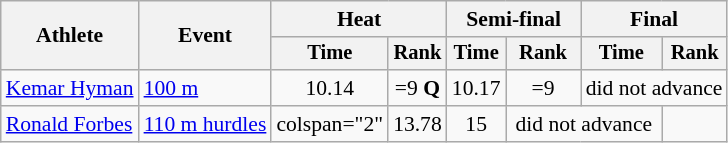<table class=wikitable style="font-size:90%">
<tr>
<th rowspan="2">Athlete</th>
<th rowspan="2">Event</th>
<th colspan="2">Heat</th>
<th colspan="2">Semi-final</th>
<th colspan="2">Final</th>
</tr>
<tr style="font-size:95%">
<th>Time</th>
<th>Rank</th>
<th>Time</th>
<th>Rank</th>
<th>Time</th>
<th>Rank</th>
</tr>
<tr align=center>
<td align=left><a href='#'>Kemar Hyman</a></td>
<td align=left><a href='#'>100 m</a></td>
<td>10.14</td>
<td>=9 <strong>Q</strong></td>
<td>10.17</td>
<td>=9</td>
<td colspan=2>did not advance</td>
</tr>
<tr align=center>
<td align=left><a href='#'>Ronald Forbes</a></td>
<td align=left><a href='#'>110 m hurdles</a></td>
<td>colspan="2" </td>
<td>13.78</td>
<td>15</td>
<td colspan=2>did not advance</td>
</tr>
</table>
